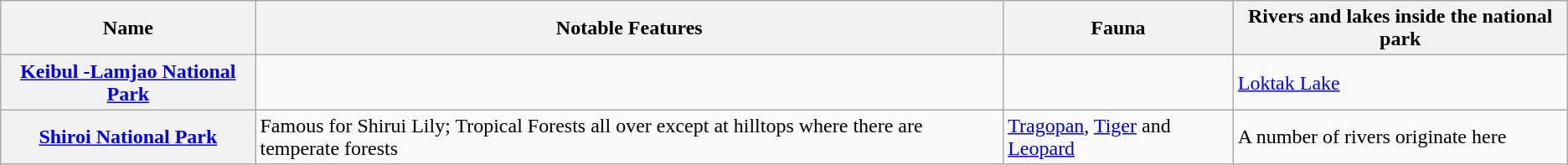<table class="wikitable sortable">
<tr>
<th>Name</th>
<th>Notable Features</th>
<th>Fauna</th>
<th>Rivers and lakes inside the national park</th>
</tr>
<tr>
<th><a href='#'>Keibul -Lamjao National Park</a></th>
<td></td>
<td></td>
<td><a href='#'>Loktak Lake</a></td>
</tr>
<tr>
<th><a href='#'>Shiroi National Park</a></th>
<td>Famous for Shirui Lily; Tropical Forests all over except at hilltops where there are temperate forests</td>
<td><a href='#'>Tragopan</a>, <a href='#'>Tiger</a> and <a href='#'>Leopard</a></td>
<td>A number of rivers originate here</td>
</tr>
</table>
